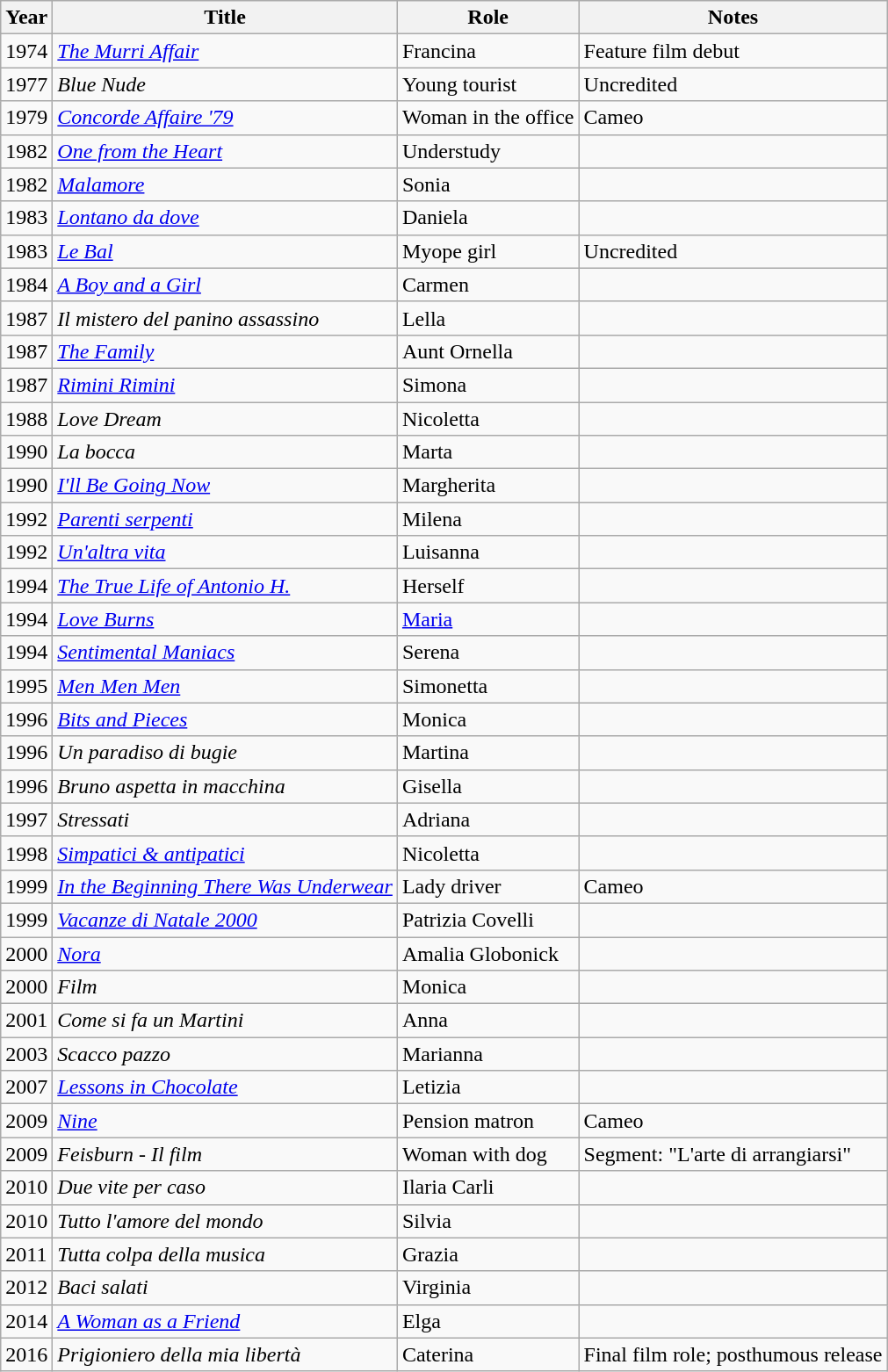<table class="wikitable">
<tr>
<th>Year</th>
<th>Title</th>
<th>Role</th>
<th>Notes</th>
</tr>
<tr>
<td>1974</td>
<td><em><a href='#'>The Murri Affair</a></em></td>
<td>Francina</td>
<td>Feature film debut</td>
</tr>
<tr>
<td>1977</td>
<td><em>Blue Nude</em></td>
<td>Young tourist</td>
<td>Uncredited</td>
</tr>
<tr>
<td>1979</td>
<td><em><a href='#'>Concorde Affaire '79</a></em></td>
<td>Woman in the office</td>
<td>Cameo</td>
</tr>
<tr>
<td>1982</td>
<td><em><a href='#'>One from the Heart</a></em></td>
<td>Understudy</td>
<td></td>
</tr>
<tr>
<td>1982</td>
<td><em><a href='#'>Malamore</a></em></td>
<td>Sonia</td>
<td></td>
</tr>
<tr>
<td>1983</td>
<td><em><a href='#'>Lontano da dove</a></em></td>
<td>Daniela</td>
<td></td>
</tr>
<tr>
<td>1983</td>
<td><em><a href='#'>Le Bal</a></em></td>
<td>Myope girl</td>
<td>Uncredited</td>
</tr>
<tr>
<td>1984</td>
<td><em><a href='#'>A Boy and a Girl</a></em></td>
<td>Carmen</td>
<td></td>
</tr>
<tr>
<td>1987</td>
<td><em>Il mistero del panino assassino</em></td>
<td>Lella</td>
<td></td>
</tr>
<tr>
<td>1987</td>
<td><em><a href='#'>The Family</a></em></td>
<td>Aunt Ornella</td>
<td></td>
</tr>
<tr>
<td>1987</td>
<td><em><a href='#'>Rimini Rimini</a></em></td>
<td>Simona</td>
<td></td>
</tr>
<tr>
<td>1988</td>
<td><em>Love Dream</em></td>
<td>Nicoletta</td>
<td></td>
</tr>
<tr>
<td>1990</td>
<td><em>La bocca</em></td>
<td>Marta</td>
<td></td>
</tr>
<tr>
<td>1990</td>
<td><em><a href='#'>I'll Be Going Now</a></em></td>
<td>Margherita</td>
<td></td>
</tr>
<tr>
<td>1992</td>
<td><em><a href='#'>Parenti serpenti</a></em></td>
<td>Milena</td>
<td></td>
</tr>
<tr>
<td>1992</td>
<td><em><a href='#'>Un'altra vita</a></em></td>
<td>Luisanna</td>
<td></td>
</tr>
<tr>
<td>1994</td>
<td><em><a href='#'>The True Life of Antonio H.</a></em></td>
<td>Herself</td>
<td></td>
</tr>
<tr>
<td>1994</td>
<td><em><a href='#'>Love Burns</a></em></td>
<td><a href='#'>Maria</a></td>
<td></td>
</tr>
<tr>
<td>1994</td>
<td><em><a href='#'>Sentimental Maniacs</a></em></td>
<td>Serena</td>
<td></td>
</tr>
<tr>
<td>1995</td>
<td><em><a href='#'>Men Men Men</a></em></td>
<td>Simonetta</td>
<td></td>
</tr>
<tr>
<td>1996</td>
<td><em><a href='#'>Bits and Pieces</a></em></td>
<td>Monica</td>
<td></td>
</tr>
<tr>
<td>1996</td>
<td><em>Un paradiso di bugie</em></td>
<td>Martina</td>
<td></td>
</tr>
<tr>
<td>1996</td>
<td><em>Bruno aspetta in macchina</em></td>
<td>Gisella</td>
<td></td>
</tr>
<tr>
<td>1997</td>
<td><em>Stressati</em></td>
<td>Adriana</td>
<td></td>
</tr>
<tr>
<td>1998</td>
<td><em><a href='#'>Simpatici & antipatici</a></em></td>
<td>Nicoletta</td>
<td></td>
</tr>
<tr>
<td>1999</td>
<td><em><a href='#'>In the Beginning There Was Underwear</a></em></td>
<td>Lady driver</td>
<td>Cameo</td>
</tr>
<tr>
<td>1999</td>
<td><em><a href='#'>Vacanze di Natale 2000</a></em></td>
<td>Patrizia Covelli</td>
<td></td>
</tr>
<tr>
<td>2000</td>
<td><em><a href='#'>Nora</a></em></td>
<td>Amalia Globonick</td>
<td></td>
</tr>
<tr>
<td>2000</td>
<td><em>Film</em></td>
<td>Monica</td>
<td></td>
</tr>
<tr>
<td>2001</td>
<td><em>Come si fa un Martini</em></td>
<td>Anna</td>
<td></td>
</tr>
<tr>
<td>2003</td>
<td><em>Scacco pazzo</em></td>
<td>Marianna</td>
<td></td>
</tr>
<tr>
<td>2007</td>
<td><em><a href='#'>Lessons in Chocolate</a></em></td>
<td>Letizia</td>
<td></td>
</tr>
<tr>
<td>2009</td>
<td><em><a href='#'>Nine</a></em></td>
<td>Pension matron</td>
<td>Cameo</td>
</tr>
<tr>
<td>2009</td>
<td><em>Feisburn - Il film</em></td>
<td>Woman with dog</td>
<td>Segment: "L'arte di arrangiarsi"</td>
</tr>
<tr>
<td>2010</td>
<td><em>Due vite per caso</em></td>
<td>Ilaria Carli</td>
<td></td>
</tr>
<tr>
<td>2010</td>
<td><em>Tutto l'amore del mondo</em></td>
<td>Silvia</td>
<td></td>
</tr>
<tr>
<td>2011</td>
<td><em>Tutta colpa della musica</em></td>
<td>Grazia</td>
<td></td>
</tr>
<tr>
<td>2012</td>
<td><em>Baci salati</em></td>
<td>Virginia</td>
<td></td>
</tr>
<tr>
<td>2014</td>
<td><em><a href='#'>A Woman as a Friend</a></em></td>
<td>Elga</td>
<td></td>
</tr>
<tr>
<td>2016</td>
<td><em>Prigioniero della mia libertà</em></td>
<td>Caterina</td>
<td>Final film role; posthumous release</td>
</tr>
</table>
